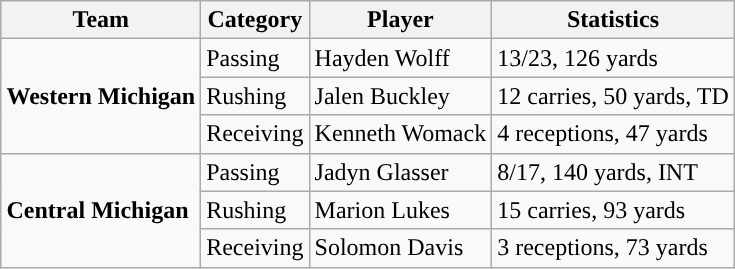<table class="wikitable" style="float: right;">
<tr>
<th>Team</th>
<th>Category</th>
<th>Player</th>
<th>Statistics</th>
</tr>
<tr>
<td rowspan=3><strong>Western Michigan</strong></td>
<td>Passing</td>
<td>Hayden Wolff</td>
<td>13/23, 126 yards</td>
</tr>
<tr>
<td>Rushing</td>
<td>Jalen Buckley</td>
<td>12 carries, 50 yards, TD</td>
</tr>
<tr>
<td>Receiving</td>
<td>Kenneth Womack</td>
<td>4 receptions, 47 yards</td>
</tr>
<tr>
<td rowspan=3><strong>Central Michigan</strong></td>
<td>Passing</td>
<td>Jadyn Glasser</td>
<td>8/17, 140 yards, INT</td>
</tr>
<tr>
<td>Rushing</td>
<td>Marion Lukes</td>
<td>15 carries, 93 yards</td>
</tr>
<tr>
<td>Receiving</td>
<td>Solomon Davis</td>
<td>3 receptions, 73 yards</td>
</tr>
</table>
